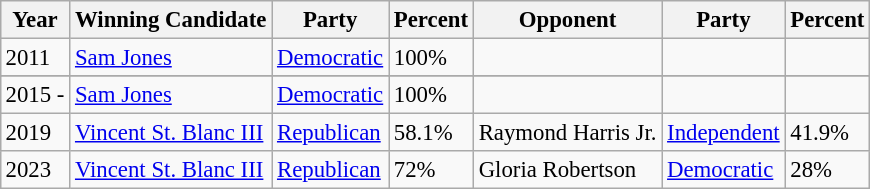<table class="wikitable" style="margin:0.5em auto; font-size:95%;">
<tr>
<th>Year</th>
<th>Winning Candidate</th>
<th>Party</th>
<th>Percent</th>
<th>Opponent</th>
<th>Party</th>
<th>Percent</th>
</tr>
<tr>
<td>2011</td>
<td><a href='#'>Sam Jones</a></td>
<td><a href='#'>Democratic</a></td>
<td>100%</td>
<td></td>
<td></td>
<td></td>
</tr>
<tr>
</tr>
<tr>
<td>2015 -</td>
<td><a href='#'>Sam Jones</a></td>
<td><a href='#'>Democratic</a></td>
<td>100%</td>
<td></td>
<td></td>
<td></td>
</tr>
<tr>
<td>2019</td>
<td><a href='#'>Vincent St. Blanc III</a></td>
<td><a href='#'>Republican</a></td>
<td>58.1%</td>
<td>Raymond Harris Jr.</td>
<td><a href='#'>Independent</a></td>
<td>41.9%</td>
</tr>
<tr>
<td>2023</td>
<td><a href='#'>Vincent St. Blanc III</a></td>
<td><a href='#'>Republican</a></td>
<td>72%</td>
<td>Gloria Robertson</td>
<td><a href='#'>Democratic</a></td>
<td>28%</td>
</tr>
</table>
